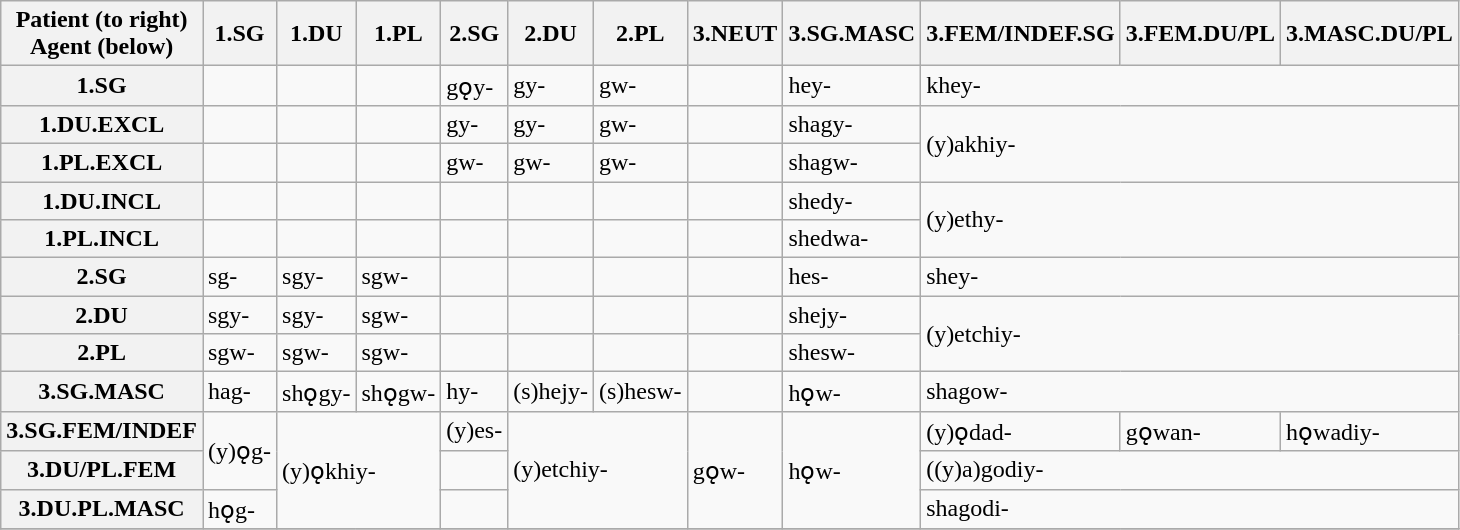<table class="wikitable">
<tr>
<th>Patient (to right)<br>Agent (below)</th>
<th>1.SG</th>
<th>1.DU</th>
<th>1.PL</th>
<th>2.SG</th>
<th>2.DU</th>
<th>2.PL</th>
<th>3.NEUT</th>
<th>3.SG.MASC</th>
<th>3.FEM/INDEF.SG</th>
<th>3.FEM.DU/PL</th>
<th>3.MASC.DU/PL</th>
</tr>
<tr>
<th>1.SG</th>
<td></td>
<td></td>
<td></td>
<td>gǫy-</td>
<td>gy-</td>
<td>gw-</td>
<td></td>
<td>hey-</td>
<td colspan="3">khey-</td>
</tr>
<tr>
<th>1.DU.EXCL</th>
<td></td>
<td></td>
<td></td>
<td>gy-</td>
<td>gy-</td>
<td>gw-</td>
<td></td>
<td>shagy-</td>
<td colspan="3" rowspan="2">(y)akhiy-</td>
</tr>
<tr>
<th>1.PL.EXCL</th>
<td></td>
<td></td>
<td></td>
<td>gw-</td>
<td>gw-</td>
<td>gw-</td>
<td></td>
<td>shagw-</td>
</tr>
<tr>
<th>1.DU.INCL</th>
<td></td>
<td></td>
<td></td>
<td></td>
<td></td>
<td></td>
<td></td>
<td>shedy-</td>
<td colspan="3" rowspan="2">(y)ethy-</td>
</tr>
<tr>
<th>1.PL.INCL</th>
<td></td>
<td></td>
<td></td>
<td></td>
<td></td>
<td></td>
<td></td>
<td>shedwa-</td>
</tr>
<tr>
<th>2.SG</th>
<td>sg-</td>
<td>sgy-</td>
<td>sgw-</td>
<td></td>
<td></td>
<td></td>
<td></td>
<td>hes-</td>
<td colspan="3">shey-</td>
</tr>
<tr>
<th>2.DU</th>
<td>sgy-</td>
<td>sgy-</td>
<td>sgw-</td>
<td></td>
<td></td>
<td></td>
<td></td>
<td>shejy-</td>
<td colspan="3" rowspan="2">(y)etchiy-</td>
</tr>
<tr>
<th>2.PL</th>
<td>sgw-</td>
<td>sgw-</td>
<td>sgw-</td>
<td></td>
<td></td>
<td></td>
<td></td>
<td>shesw-</td>
</tr>
<tr>
<th>3.SG.MASC</th>
<td>hag-</td>
<td>shǫgy-</td>
<td>shǫgw-</td>
<td>hy-</td>
<td>(s)hejy-</td>
<td>(s)hesw-</td>
<td></td>
<td>hǫw-</td>
<td colspan="3">shagow-</td>
</tr>
<tr>
<th>3.SG.FEM/INDEF</th>
<td rowspan="2">(y)ǫg-</td>
<td colspan="2" rowspan="3">(y)ǫkhiy-</td>
<td>(y)es-</td>
<td colspan="2" rowspan="3">(y)etchiy-</td>
<td rowspan="3">gǫw-</td>
<td rowspan="3">hǫw-</td>
<td>(y)ǫdad-</td>
<td>gǫwan-</td>
<td>hǫwadiy-</td>
</tr>
<tr>
<th>3.DU/PL.FEM</th>
<td></td>
<td colspan="3">((y)a)godiy-</td>
</tr>
<tr>
<th>3.DU.PL.MASC</th>
<td>hǫg-</td>
<td></td>
<td colspan="3">shagodi-</td>
</tr>
<tr>
</tr>
</table>
